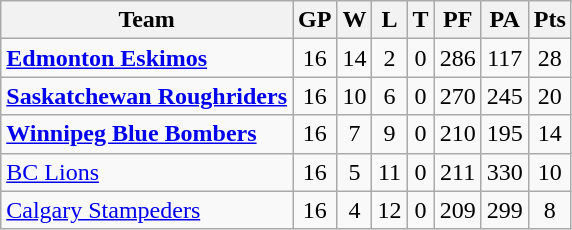<table class="wikitable">
<tr>
<th>Team</th>
<th>GP</th>
<th>W</th>
<th>L</th>
<th>T</th>
<th>PF</th>
<th>PA</th>
<th>Pts</th>
</tr>
<tr align="center">
<td align="left"><strong><a href='#'>Edmonton Eskimos</a></strong></td>
<td>16</td>
<td>14</td>
<td>2</td>
<td>0</td>
<td>286</td>
<td>117</td>
<td>28</td>
</tr>
<tr align="center">
<td align="left"><strong><a href='#'>Saskatchewan Roughriders</a></strong></td>
<td>16</td>
<td>10</td>
<td>6</td>
<td>0</td>
<td>270</td>
<td>245</td>
<td>20</td>
</tr>
<tr align="center">
<td align="left"><strong><a href='#'>Winnipeg Blue Bombers</a></strong></td>
<td>16</td>
<td>7</td>
<td>9</td>
<td>0</td>
<td>210</td>
<td>195</td>
<td>14</td>
</tr>
<tr align="center">
<td align="left"><a href='#'>BC Lions</a></td>
<td>16</td>
<td>5</td>
<td>11</td>
<td>0</td>
<td>211</td>
<td>330</td>
<td>10</td>
</tr>
<tr align="center">
<td align="left"><a href='#'>Calgary Stampeders</a></td>
<td>16</td>
<td>4</td>
<td>12</td>
<td>0</td>
<td>209</td>
<td>299</td>
<td>8</td>
</tr>
</table>
